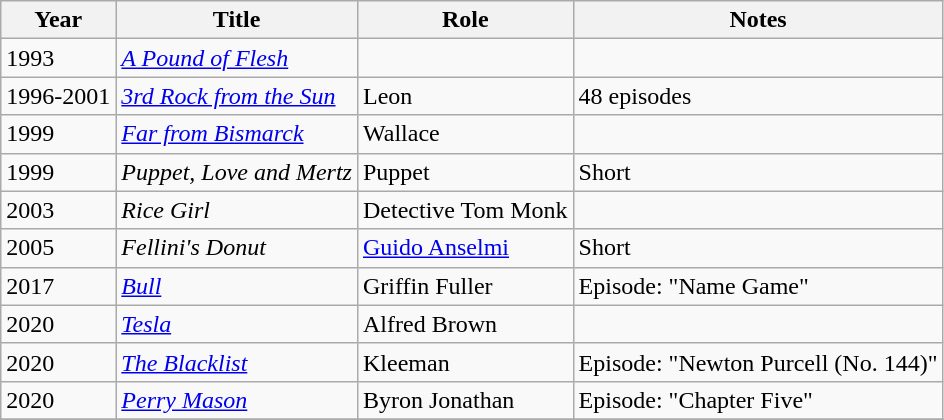<table class="wikitable">
<tr>
<th>Year</th>
<th>Title</th>
<th>Role</th>
<th>Notes</th>
</tr>
<tr>
<td>1993</td>
<td><em><a href='#'>A Pound of Flesh</a></em></td>
<td></td>
<td></td>
</tr>
<tr>
<td>1996-2001</td>
<td><em><a href='#'>3rd Rock from the Sun</a></em></td>
<td>Leon</td>
<td>48 episodes</td>
</tr>
<tr>
<td>1999</td>
<td><em><a href='#'>Far from Bismarck</a></em></td>
<td>Wallace</td>
<td></td>
</tr>
<tr>
<td>1999</td>
<td><em>Puppet, Love and Mertz</em></td>
<td>Puppet</td>
<td>Short</td>
</tr>
<tr>
<td>2003</td>
<td><em>Rice Girl</em></td>
<td>Detective Tom Monk</td>
<td></td>
</tr>
<tr>
<td>2005</td>
<td><em>Fellini's Donut</em></td>
<td><a href='#'>Guido Anselmi</a></td>
<td>Short</td>
</tr>
<tr>
<td>2017</td>
<td><em><a href='#'>Bull</a></em></td>
<td>Griffin Fuller</td>
<td>Episode: "Name Game"</td>
</tr>
<tr>
<td>2020</td>
<td><em><a href='#'>Tesla</a></em></td>
<td>Alfred Brown</td>
<td></td>
</tr>
<tr>
<td>2020</td>
<td><em><a href='#'>The Blacklist</a></em></td>
<td>Kleeman</td>
<td>Episode: "Newton Purcell (No. 144)"</td>
</tr>
<tr>
<td>2020</td>
<td><em><a href='#'>Perry Mason</a></em></td>
<td>Byron Jonathan</td>
<td>Episode: "Chapter Five"</td>
</tr>
<tr>
</tr>
</table>
